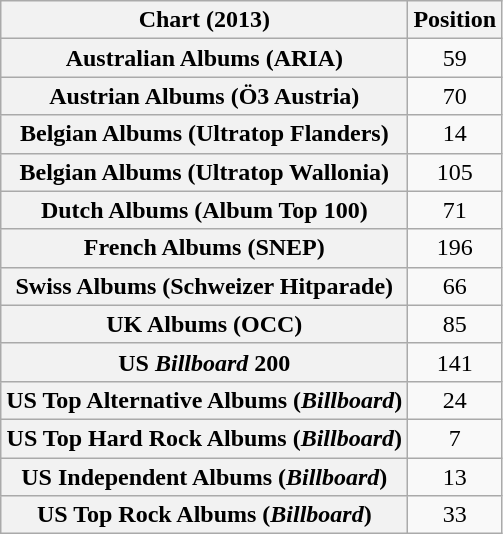<table class="wikitable sortable plainrowheaders" style="text-align:center">
<tr>
<th scope="col">Chart (2013)</th>
<th scope="col">Position</th>
</tr>
<tr>
<th scope="row">Australian Albums (ARIA)</th>
<td>59</td>
</tr>
<tr>
<th scope="row">Austrian Albums (Ö3 Austria)</th>
<td>70</td>
</tr>
<tr>
<th scope="row">Belgian Albums (Ultratop Flanders)</th>
<td>14</td>
</tr>
<tr>
<th scope="row">Belgian Albums (Ultratop Wallonia)</th>
<td>105</td>
</tr>
<tr>
<th scope="row">Dutch Albums (Album Top 100)</th>
<td>71</td>
</tr>
<tr>
<th scope="row">French Albums (SNEP)</th>
<td>196</td>
</tr>
<tr>
<th scope="row">Swiss Albums (Schweizer Hitparade)</th>
<td>66</td>
</tr>
<tr>
<th scope="row">UK Albums (OCC)</th>
<td>85</td>
</tr>
<tr>
<th scope="row">US <em>Billboard</em> 200</th>
<td>141</td>
</tr>
<tr>
<th scope="row">US Top Alternative Albums (<em>Billboard</em>)</th>
<td>24</td>
</tr>
<tr>
<th scope="row">US Top Hard Rock Albums (<em>Billboard</em>)</th>
<td>7</td>
</tr>
<tr>
<th scope="row">US Independent Albums (<em>Billboard</em>)</th>
<td>13</td>
</tr>
<tr>
<th scope="row">US Top Rock Albums (<em>Billboard</em>)</th>
<td>33</td>
</tr>
</table>
